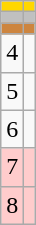<table class="wikitable">
<tr style="background:gold;">
<td align=center></td>
<td></td>
</tr>
<tr style="background:silver;">
<td align=center></td>
<td></td>
</tr>
<tr style="background:peru;">
<td align=center></td>
<td></td>
</tr>
<tr>
<td align=center>4</td>
<td></td>
</tr>
<tr>
<td align=center>5</td>
<td></td>
</tr>
<tr>
<td align=center>6</td>
<td></td>
</tr>
<tr style="background:#fcc;">
<td align=center>7</td>
<td></td>
</tr>
<tr style="background:#fcc;">
<td align=center>8</td>
<td></td>
</tr>
</table>
